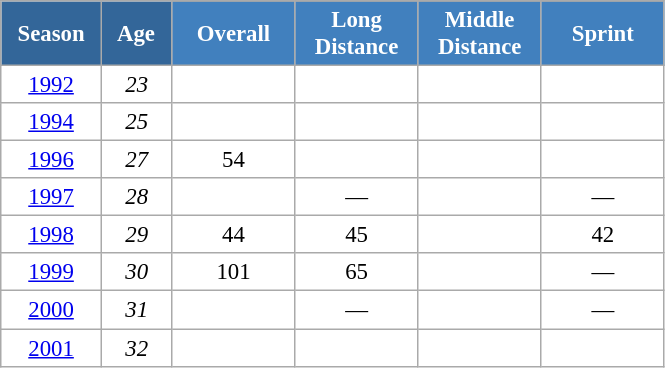<table class="wikitable" style="font-size:95%; text-align:center; border:grey solid 1px; border-collapse:collapse; background:#ffffff;">
<tr>
<th style="background-color:#369; color:white; width:60px;" rowspan="2"> Season </th>
<th style="background-color:#369; color:white; width:40px;" rowspan="2"> Age </th>
</tr>
<tr>
<th style="background-color:#4180be; color:white; width:75px;">Overall</th>
<th style="background-color:#4180be; color:white; width:75px;">Long Distance</th>
<th style="background-color:#4180be; color:white; width:75px;">Middle Distance</th>
<th style="background-color:#4180be; color:white; width:75px;">Sprint</th>
</tr>
<tr>
<td><a href='#'>1992</a></td>
<td><em>23</em></td>
<td></td>
<td></td>
<td></td>
<td></td>
</tr>
<tr>
<td><a href='#'>1994</a></td>
<td><em>25</em></td>
<td></td>
<td></td>
<td></td>
<td></td>
</tr>
<tr>
<td><a href='#'>1996</a></td>
<td><em>27</em></td>
<td>54</td>
<td></td>
<td></td>
<td></td>
</tr>
<tr>
<td><a href='#'>1997</a></td>
<td><em>28</em></td>
<td></td>
<td>—</td>
<td></td>
<td>—</td>
</tr>
<tr>
<td><a href='#'>1998</a></td>
<td><em>29</em></td>
<td>44</td>
<td>45</td>
<td></td>
<td>42</td>
</tr>
<tr>
<td><a href='#'>1999</a></td>
<td><em>30</em></td>
<td>101</td>
<td>65</td>
<td></td>
<td>—</td>
</tr>
<tr>
<td><a href='#'>2000</a></td>
<td><em>31</em></td>
<td></td>
<td>—</td>
<td></td>
<td>—</td>
</tr>
<tr>
<td><a href='#'>2001</a></td>
<td><em>32</em></td>
<td></td>
<td></td>
<td></td>
<td></td>
</tr>
</table>
